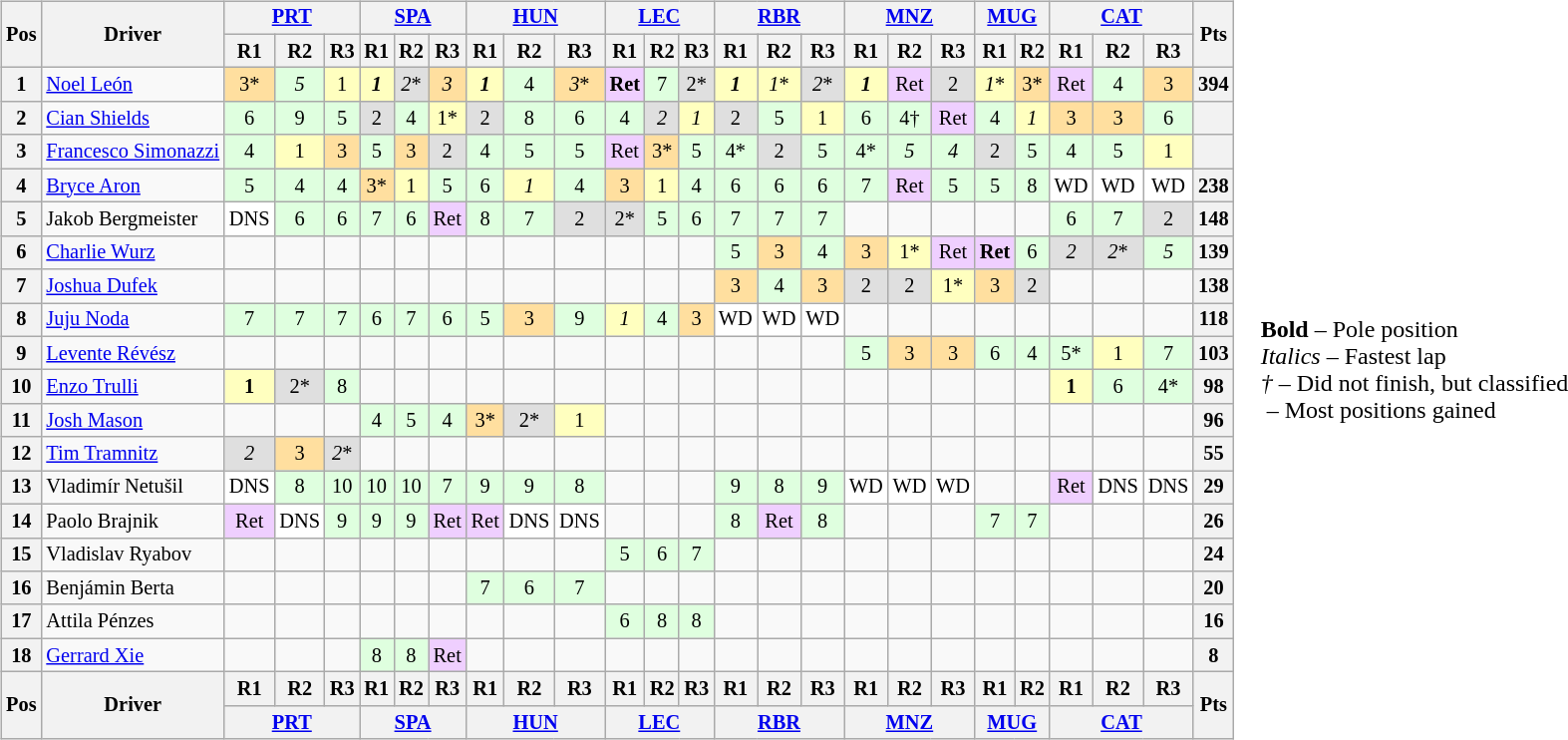<table>
<tr>
<td style="vertical-align:top"><br><table class="wikitable" style="font-size: 85%; text-align:center">
<tr>
<th rowspan="2" valign="middle">Pos</th>
<th rowspan="2" valign="middle">Driver</th>
<th colspan="3"><a href='#'>PRT</a><br></th>
<th colspan="3"><a href='#'>SPA</a><br></th>
<th colspan="3"><a href='#'>HUN</a><br></th>
<th colspan="3"><a href='#'>LEC</a><br></th>
<th colspan="3"><a href='#'>RBR</a><br></th>
<th colspan="3"><a href='#'>MNZ</a><br></th>
<th colspan="2"><a href='#'>MUG</a><br></th>
<th colspan="3"><a href='#'>CAT</a><br></th>
<th rowspan="2" valign="middle">Pts</th>
</tr>
<tr>
<th>R1</th>
<th>R2</th>
<th>R3</th>
<th>R1</th>
<th>R2</th>
<th>R3</th>
<th>R1</th>
<th>R2</th>
<th>R3</th>
<th>R1</th>
<th>R2</th>
<th>R3</th>
<th>R1</th>
<th>R2</th>
<th>R3</th>
<th>R1</th>
<th>R2</th>
<th>R3</th>
<th>R1</th>
<th>R2</th>
<th>R1</th>
<th>R2</th>
<th>R3</th>
</tr>
<tr>
<th>1</th>
<td align="left"> <a href='#'>Noel León</a></td>
<td style="background:#ffdf9f;">3*</td>
<td style="background:#dfffdf;"><em>5</em></td>
<td style="background:#ffffbf;">1</td>
<td style="background:#ffffbf;"><strong><em>1</em></strong></td>
<td style="background:#dfdfdf;"><em>2</em>*</td>
<td style="background:#ffdf9f;"><em>3</em></td>
<td style="background:#ffffbf;"><strong><em>1</em></strong></td>
<td style="background:#dfffdf;">4</td>
<td style="background:#ffdf9f;"><em>3</em>*</td>
<td style="background:#efcfff;"><strong>Ret</strong></td>
<td style="background:#dfffdf;">7</td>
<td style="background:#dfdfdf;">2*</td>
<td style="background:#ffffbf;"><strong><em>1</em></strong></td>
<td style="background:#ffffbf;"><em>1</em>*</td>
<td style="background:#dfdfdf;"><em>2</em>*</td>
<td style="background:#ffffbf;"><strong><em>1</em></strong></td>
<td style="background:#efcfff;">Ret</td>
<td style="background:#dfdfdf;">2</td>
<td style="background:#ffffbf;"><em>1</em>*</td>
<td style="background:#ffdf9f;">3*</td>
<td style="background:#efcfff;">Ret</td>
<td style="background:#dfffdf;">4</td>
<td style="background:#ffdf9f;">3</td>
<th>394</th>
</tr>
<tr>
<th>2</th>
<td align="left"> <a href='#'>Cian Shields</a></td>
<td style="background:#dfffdf;">6</td>
<td style="background:#dfffdf;">9</td>
<td style="background:#dfffdf;">5</td>
<td style="background:#dfdfdf;">2</td>
<td style="background:#dfffdf;">4</td>
<td style="background:#ffffbf;">1*</td>
<td style="background:#dfdfdf;">2</td>
<td style="background:#dfffdf;">8</td>
<td style="background:#dfffdf;">6</td>
<td style="background:#dfffdf;">4</td>
<td style="background:#dfdfdf;"><em>2</em></td>
<td style="background:#ffffbf;"><em>1</em></td>
<td style="background:#dfdfdf;">2</td>
<td style="background:#dfffdf;">5</td>
<td style="background:#ffffbf;">1</td>
<td style="background:#dfffdf;">6</td>
<td style="background:#dfffdf;">4<span>†</span></td>
<td style="background:#efcfff;">Ret</td>
<td style="background:#dfffdf;">4</td>
<td style="background:#ffffbf;"><em>1</em></td>
<td style="background:#ffdf9f;">3</td>
<td style="background:#ffdf9f;">3</td>
<td style="background:#dfffdf;">6</td>
<th></th>
</tr>
<tr>
<th>3</th>
<td nowrap="" align="left"> <a href='#'>Francesco Simonazzi</a></td>
<td style="background:#dfffdf;">4</td>
<td style="background:#ffffbf;">1</td>
<td style="background:#ffdf9f;">3</td>
<td style="background:#dfffdf;">5</td>
<td style="background:#ffdf9f;">3</td>
<td style="background:#dfdfdf;">2</td>
<td style="background:#dfffdf;">4</td>
<td style="background:#dfffdf;">5</td>
<td style="background:#dfffdf;">5</td>
<td style="background:#efcfff;">Ret</td>
<td style="background:#ffdf9f;">3*</td>
<td style="background:#dfffdf;">5</td>
<td style="background:#dfffdf;">4*</td>
<td style="background:#dfdfdf;">2</td>
<td style="background:#dfffdf;">5</td>
<td style="background:#dfffdf;">4*</td>
<td style="background:#dfffdf;"><em>5</em></td>
<td style="background:#dfffdf;"><em>4</em></td>
<td style="background:#dfdfdf;">2</td>
<td style="background:#dfffdf;">5</td>
<td style="background:#dfffdf;">4</td>
<td style="background:#dfffdf;">5</td>
<td style="background:#ffffbf;">1</td>
<th></th>
</tr>
<tr>
<th>4</th>
<td align="left"> <a href='#'>Bryce Aron</a></td>
<td style="background:#dfffdf;">5</td>
<td style="background:#dfffdf;">4</td>
<td style="background:#dfffdf;">4</td>
<td style="background:#ffdf9f;">3*</td>
<td style="background:#ffffbf;">1</td>
<td style="background:#dfffdf;">5</td>
<td style="background:#dfffdf;">6</td>
<td style="background:#ffffbf;"><em>1</em></td>
<td style="background:#dfffdf;">4</td>
<td style="background:#ffdf9f;">3</td>
<td style="background:#ffffbf;">1</td>
<td style="background:#dfffdf;">4</td>
<td style="background:#dfffdf;">6</td>
<td style="background:#dfffdf;">6</td>
<td style="background:#dfffdf;">6</td>
<td style="background:#dfffdf;">7</td>
<td style="background:#efcfff;">Ret</td>
<td style="background:#dfffdf;">5</td>
<td style="background:#dfffdf;">5</td>
<td style="background:#dfffdf;">8</td>
<td style="background:#ffffff;">WD</td>
<td style="background:#ffffff;">WD</td>
<td style="background:#ffffff;">WD</td>
<th>238</th>
</tr>
<tr>
<th>5</th>
<td align="left"> Jakob Bergmeister</td>
<td style="background:#ffffff;">DNS</td>
<td style="background:#dfffdf;">6</td>
<td style="background:#dfffdf;">6</td>
<td style="background:#dfffdf;">7</td>
<td style="background:#dfffdf;">6</td>
<td style="background:#efcfff;">Ret</td>
<td style="background:#dfffdf;">8</td>
<td style="background:#dfffdf;">7</td>
<td style="background:#dfdfdf;">2</td>
<td style="background:#dfdfdf;">2*</td>
<td style="background:#dfffdf;">5</td>
<td style="background:#dfffdf;">6</td>
<td style="background:#dfffdf;">7</td>
<td style="background:#dfffdf;">7</td>
<td style="background:#dfffdf;">7</td>
<td></td>
<td></td>
<td></td>
<td></td>
<td></td>
<td style="background:#dfffdf;">6</td>
<td style="background:#dfffdf;">7</td>
<td style="background:#dfdfdf;">2</td>
<th>148</th>
</tr>
<tr>
<th>6</th>
<td align="left"> <a href='#'>Charlie Wurz</a></td>
<td></td>
<td></td>
<td></td>
<td></td>
<td></td>
<td></td>
<td></td>
<td></td>
<td></td>
<td></td>
<td></td>
<td></td>
<td style="background:#dfffdf;">5</td>
<td style="background:#ffdf9f;">3</td>
<td style="background:#dfffdf;">4</td>
<td style="background:#ffdf9f;">3</td>
<td style="background:#ffffbf;">1*</td>
<td style="background:#efcfff;">Ret</td>
<td style="background:#efcfff;"><strong>Ret</strong></td>
<td style="background:#dfffdf;">6</td>
<td style="background:#dfdfdf;"><em>2</em></td>
<td style="background:#dfdfdf;"><em>2</em>*</td>
<td style="background:#dfffdf;"><em>5</em></td>
<th>139</th>
</tr>
<tr>
<th>7</th>
<td align="left"> <a href='#'>Joshua Dufek</a></td>
<td></td>
<td></td>
<td></td>
<td></td>
<td></td>
<td></td>
<td></td>
<td></td>
<td></td>
<td></td>
<td></td>
<td></td>
<td style="background:#ffdf9f;">3</td>
<td style="background:#dfffdf;">4</td>
<td style="background:#ffdf9f;">3</td>
<td style="background:#dfdfdf;">2</td>
<td style="background:#dfdfdf;">2</td>
<td style="background:#ffffbf;">1*</td>
<td style="background:#ffdf9f;">3</td>
<td style="background:#dfdfdf;">2</td>
<td></td>
<td></td>
<td></td>
<th>138</th>
</tr>
<tr>
<th>8</th>
<td align="left"> <a href='#'>Juju Noda</a></td>
<td style="background:#dfffdf;">7</td>
<td style="background:#dfffdf;">7</td>
<td style="background:#dfffdf;">7</td>
<td style="background:#dfffdf;">6</td>
<td style="background:#dfffdf;">7</td>
<td style="background:#dfffdf;">6</td>
<td style="background:#dfffdf;">5</td>
<td style="background:#ffdf9f;">3</td>
<td style="background:#dfffdf;">9</td>
<td style="background:#ffffbf;"><em>1</em></td>
<td style="background:#dfffdf;">4</td>
<td style="background:#ffdf9f;">3</td>
<td style="background:#ffffff;">WD</td>
<td style="background:#ffffff;">WD</td>
<td style="background:#ffffff;">WD</td>
<td></td>
<td></td>
<td></td>
<td></td>
<td></td>
<td></td>
<td></td>
<td></td>
<th>118</th>
</tr>
<tr>
<th>9</th>
<td align="left"> <a href='#'>Levente Révész</a></td>
<td></td>
<td></td>
<td></td>
<td></td>
<td></td>
<td></td>
<td></td>
<td></td>
<td></td>
<td></td>
<td></td>
<td></td>
<td></td>
<td></td>
<td></td>
<td style="background:#dfffdf;">5</td>
<td style="background:#ffdf9f;">3</td>
<td style="background:#ffdf9f;">3</td>
<td style="background:#dfffdf;">6</td>
<td style="background:#dfffdf;">4</td>
<td style="background:#dfffdf;">5*</td>
<td style="background:#ffffbf;">1</td>
<td style="background:#dfffdf;">7</td>
<th>103</th>
</tr>
<tr>
<th>10</th>
<td align="left"> <a href='#'>Enzo Trulli</a></td>
<td style="background:#ffffbf;"><strong>1</strong></td>
<td style="background:#dfdfdf;">2*</td>
<td style="background:#dfffdf;">8</td>
<td></td>
<td></td>
<td></td>
<td></td>
<td></td>
<td></td>
<td></td>
<td></td>
<td></td>
<td></td>
<td></td>
<td></td>
<td></td>
<td></td>
<td></td>
<td></td>
<td></td>
<td style="background:#ffffbf;"><strong>1</strong></td>
<td style="background:#dfffdf;">6</td>
<td style="background:#dfffdf;">4*</td>
<th>98</th>
</tr>
<tr>
<th>11</th>
<td align="left"> <a href='#'>Josh Mason</a></td>
<td></td>
<td></td>
<td></td>
<td style="background:#dfffdf;">4</td>
<td style="background:#dfffdf;">5</td>
<td style="background:#dfffdf;">4</td>
<td style="background:#ffdf9f;">3*</td>
<td style="background:#dfdfdf;">2*</td>
<td style="background:#ffffbf;">1</td>
<td></td>
<td></td>
<td></td>
<td></td>
<td></td>
<td></td>
<td></td>
<td></td>
<td></td>
<td></td>
<td></td>
<td></td>
<td></td>
<td></td>
<th>96</th>
</tr>
<tr>
<th>12</th>
<td align="left"> <a href='#'>Tim Tramnitz</a></td>
<td style="background:#dfdfdf;"><em>2</em></td>
<td style="background:#ffdf9f;">3</td>
<td style="background:#dfdfdf;"><em>2</em>*</td>
<td></td>
<td></td>
<td></td>
<td></td>
<td></td>
<td></td>
<td></td>
<td></td>
<td></td>
<td></td>
<td></td>
<td></td>
<td></td>
<td></td>
<td></td>
<td></td>
<td></td>
<td></td>
<td></td>
<td></td>
<th>55</th>
</tr>
<tr>
<th>13</th>
<td align="left"> Vladimír Netušil</td>
<td style="background:#ffffff;">DNS</td>
<td style="background:#dfffdf;">8</td>
<td style="background:#dfffdf;">10</td>
<td style="background:#dfffdf;">10</td>
<td style="background:#dfffdf;">10</td>
<td style="background:#dfffdf;">7</td>
<td style="background:#dfffdf;">9</td>
<td style="background:#dfffdf;">9</td>
<td style="background:#dfffdf;">8</td>
<td></td>
<td></td>
<td></td>
<td style="background:#dfffdf;">9</td>
<td style="background:#dfffdf;">8</td>
<td style="background:#dfffdf;">9</td>
<td style="background:#ffffff;">WD</td>
<td style="background:#ffffff;">WD</td>
<td style="background:#ffffff;">WD</td>
<td></td>
<td></td>
<td style="background:#efcfff;">Ret</td>
<td style="background:#ffffff;">DNS</td>
<td style="background:#ffffff;">DNS</td>
<th>29</th>
</tr>
<tr>
<th>14</th>
<td align="left"> Paolo Brajnik</td>
<td style="background:#efcfff;">Ret</td>
<td style="background:#ffffff;">DNS</td>
<td style="background:#dfffdf;">9</td>
<td style="background:#dfffdf;">9</td>
<td style="background:#dfffdf;">9</td>
<td style="background:#efcfff;">Ret</td>
<td style="background:#efcfff;">Ret</td>
<td style="background:#ffffff;">DNS</td>
<td style="background:#ffffff;">DNS</td>
<td></td>
<td></td>
<td></td>
<td style="background:#dfffdf;">8</td>
<td style="background:#efcfff;">Ret</td>
<td style="background:#dfffdf;">8</td>
<td></td>
<td></td>
<td></td>
<td style="background:#dfffdf;">7</td>
<td style="background:#dfffdf;">7</td>
<td></td>
<td></td>
<td></td>
<th>26</th>
</tr>
<tr>
<th>15</th>
<td align="left"> Vladislav Ryabov</td>
<td></td>
<td></td>
<td></td>
<td></td>
<td></td>
<td></td>
<td></td>
<td></td>
<td></td>
<td style="background:#dfffdf;">5</td>
<td style="background:#dfffdf;">6</td>
<td style="background:#dfffdf;">7</td>
<td></td>
<td></td>
<td></td>
<td></td>
<td></td>
<td></td>
<td></td>
<td></td>
<td></td>
<td></td>
<td></td>
<th>24</th>
</tr>
<tr>
<th>16</th>
<td align="left"> Benjámin Berta</td>
<td></td>
<td></td>
<td></td>
<td></td>
<td></td>
<td></td>
<td style="background:#dfffdf;">7</td>
<td style="background:#dfffdf;">6</td>
<td style="background:#dfffdf;">7</td>
<td></td>
<td></td>
<td></td>
<td></td>
<td></td>
<td></td>
<td></td>
<td></td>
<td></td>
<td></td>
<td></td>
<td></td>
<td></td>
<td></td>
<th>20</th>
</tr>
<tr>
<th>17</th>
<td align="left"> Attila Pénzes</td>
<td></td>
<td></td>
<td></td>
<td></td>
<td></td>
<td></td>
<td></td>
<td></td>
<td></td>
<td style="background:#dfffdf;">6</td>
<td style="background:#dfffdf;">8</td>
<td style="background:#dfffdf;">8</td>
<td></td>
<td></td>
<td></td>
<td></td>
<td></td>
<td></td>
<td></td>
<td></td>
<td></td>
<td></td>
<td></td>
<th>16</th>
</tr>
<tr>
<th>18</th>
<td align="left"> <a href='#'>Gerrard Xie</a></td>
<td></td>
<td></td>
<td></td>
<td style="background:#dfffdf;">8</td>
<td style="background:#dfffdf;">8</td>
<td style="background:#efcfff;">Ret</td>
<td></td>
<td></td>
<td></td>
<td></td>
<td></td>
<td></td>
<td></td>
<td></td>
<td></td>
<td></td>
<td></td>
<td></td>
<td></td>
<td></td>
<td></td>
<td></td>
<td></td>
<th>8</th>
</tr>
<tr>
<th rowspan="2">Pos</th>
<th rowspan="2">Driver</th>
<th>R1</th>
<th>R2</th>
<th>R3</th>
<th>R1</th>
<th>R2</th>
<th>R3</th>
<th>R1</th>
<th>R2</th>
<th>R3</th>
<th>R1</th>
<th>R2</th>
<th>R3</th>
<th>R1</th>
<th>R2</th>
<th>R3</th>
<th>R1</th>
<th>R2</th>
<th>R3</th>
<th>R1</th>
<th>R2</th>
<th>R1</th>
<th>R2</th>
<th>R3</th>
<th rowspan="2">Pts</th>
</tr>
<tr>
<th colspan="3"><a href='#'>PRT</a><br></th>
<th colspan="3"><a href='#'>SPA</a><br></th>
<th colspan="3"><a href='#'>HUN</a><br></th>
<th colspan="3"><a href='#'>LEC</a><br></th>
<th colspan="3"><a href='#'>RBR</a><br></th>
<th colspan="3"><a href='#'>MNZ</a><br></th>
<th colspan="2"><a href='#'>MUG</a><br></th>
<th colspan="3"><a href='#'>CAT</a><br></th>
</tr>
</table>
</td>
<td><br><span><strong>Bold</strong> – Pole position</span><br><span><em>Italics</em> – Fastest lap</span><br><span><em>†</em> – Did not finish, but classified</span><br><span><em></em> – Most positions gained</span></td>
</tr>
</table>
